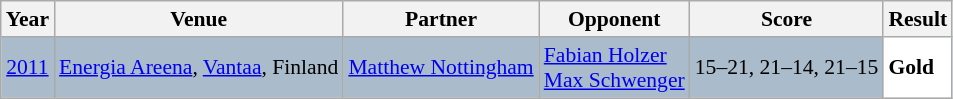<table class="sortable wikitable" style="font-size: 90%;">
<tr>
<th>Year</th>
<th>Venue</th>
<th>Partner</th>
<th>Opponent</th>
<th>Score</th>
<th>Result</th>
</tr>
<tr style="background:#AABBCC">
<td align="center"><a href='#'>2011</a></td>
<td align="left"><a href='#'>Energia Areena</a>, <a href='#'>Vantaa</a>, Finland</td>
<td align="left"> <a href='#'>Matthew Nottingham</a></td>
<td align="left"> <a href='#'>Fabian Holzer</a><br> <a href='#'>Max Schwenger</a></td>
<td align="left">15–21, 21–14, 21–15</td>
<td style="text-align:left; background:white"> <strong>Gold</strong></td>
</tr>
</table>
